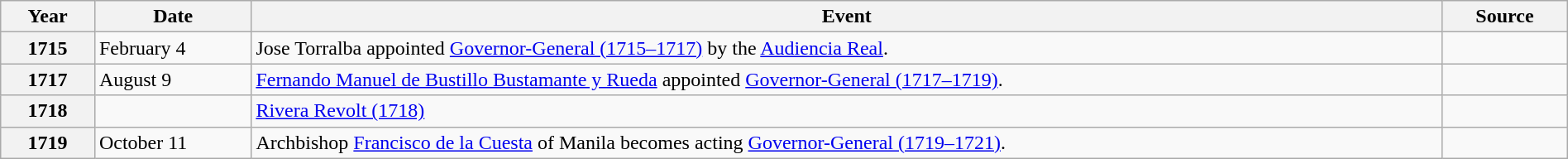<table class="wikitable toptextcells" style="width:100%;">
<tr>
<th scope="col" style="width:6%;">Year</th>
<th scope="col" style="width:10%;">Date</th>
<th scope="col">Event</th>
<th scope="col" style="width:8%;">Source</th>
</tr>
<tr>
<th scope="row">1715</th>
<td>February 4</td>
<td>Jose Torralba appointed <a href='#'>Governor-General (1715–1717)</a> by the <a href='#'>Audiencia Real</a>.</td>
<td></td>
</tr>
<tr>
<th scope="row">1717</th>
<td>August 9</td>
<td><a href='#'>Fernando Manuel de Bustillo Bustamante y Rueda</a> appointed <a href='#'>Governor-General (1717–1719)</a>.</td>
<td></td>
</tr>
<tr>
<th scope="row">1718</th>
<td></td>
<td><a href='#'>Rivera Revolt (1718)</a></td>
<td></td>
</tr>
<tr>
<th scope="row">1719</th>
<td>October 11</td>
<td>Archbishop <a href='#'>Francisco de la Cuesta</a> of Manila becomes acting <a href='#'>Governor-General (1719–1721)</a>.</td>
<td></td>
</tr>
</table>
